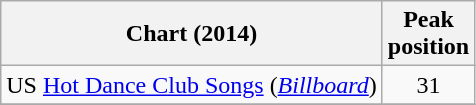<table class="wikitable sortable">
<tr>
<th>Chart (2014)</th>
<th>Peak<br>position</th>
</tr>
<tr>
<td>US <a href='#'>Hot Dance Club Songs</a> (<em><a href='#'>Billboard</a></em>)</td>
<td style="text-align:center;">31</td>
</tr>
<tr>
</tr>
</table>
